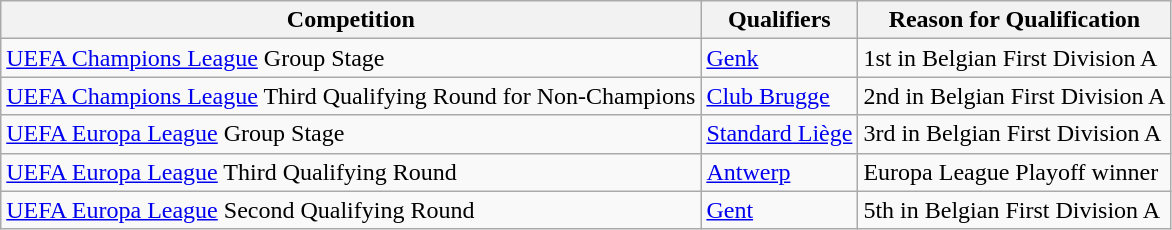<table class="wikitable">
<tr>
<th>Competition</th>
<th>Qualifiers</th>
<th>Reason for Qualification</th>
</tr>
<tr>
<td><a href='#'>UEFA Champions League</a> Group Stage</td>
<td><a href='#'>Genk</a></td>
<td>1st in Belgian First Division A</td>
</tr>
<tr>
<td><a href='#'>UEFA Champions League</a> Third Qualifying Round for Non-Champions</td>
<td><a href='#'>Club Brugge</a></td>
<td>2nd in Belgian First Division A</td>
</tr>
<tr>
<td><a href='#'>UEFA Europa League</a> Group Stage</td>
<td><a href='#'>Standard Liège</a></td>
<td>3rd in Belgian First Division A</td>
</tr>
<tr>
<td><a href='#'>UEFA Europa League</a> Third Qualifying Round</td>
<td><a href='#'>Antwerp</a></td>
<td>Europa League Playoff winner</td>
</tr>
<tr>
<td><a href='#'>UEFA Europa League</a> Second Qualifying Round</td>
<td><a href='#'>Gent</a></td>
<td>5th in Belgian First Division A</td>
</tr>
</table>
